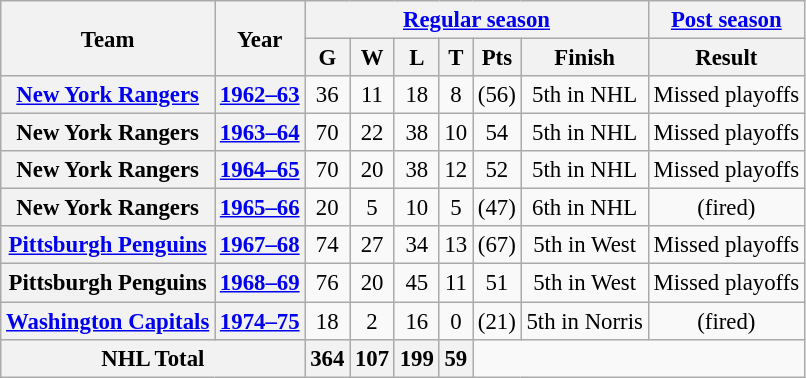<table class="wikitable" style="font-size: 95%; text-align:center;">
<tr>
<th rowspan="2">Team</th>
<th rowspan="2">Year</th>
<th colspan="6"><a href='#'>Regular season</a></th>
<th colspan="1"><a href='#'>Post season</a></th>
</tr>
<tr>
<th>G</th>
<th>W</th>
<th>L</th>
<th>T</th>
<th>Pts</th>
<th>Finish</th>
<th>Result</th>
</tr>
<tr 1961-62 playing coach KW Beavers>
<th><a href='#'>New York Rangers</a></th>
<th><a href='#'>1962–63</a></th>
<td>36</td>
<td>11</td>
<td>18</td>
<td>8</td>
<td>(56)</td>
<td>5th in NHL</td>
<td>Missed playoffs</td>
</tr>
<tr>
<th>New York Rangers</th>
<th><a href='#'>1963–64</a></th>
<td>70</td>
<td>22</td>
<td>38</td>
<td>10</td>
<td>54</td>
<td>5th in NHL</td>
<td>Missed playoffs</td>
</tr>
<tr>
<th>New York Rangers</th>
<th><a href='#'>1964–65</a></th>
<td>70</td>
<td>20</td>
<td>38</td>
<td>12</td>
<td>52</td>
<td>5th in NHL</td>
<td>Missed playoffs</td>
</tr>
<tr>
<th>New York Rangers</th>
<th><a href='#'>1965–66</a></th>
<td>20</td>
<td>5</td>
<td>10</td>
<td>5</td>
<td>(47)</td>
<td>6th in NHL</td>
<td>(fired)</td>
</tr>
<tr>
<th><a href='#'>Pittsburgh Penguins</a></th>
<th><a href='#'>1967–68</a></th>
<td>74</td>
<td>27</td>
<td>34</td>
<td>13</td>
<td>(67)</td>
<td>5th in West</td>
<td>Missed playoffs</td>
</tr>
<tr>
<th>Pittsburgh Penguins</th>
<th><a href='#'>1968–69</a></th>
<td>76</td>
<td>20</td>
<td>45</td>
<td>11</td>
<td>51</td>
<td>5th in West</td>
<td>Missed playoffs</td>
</tr>
<tr>
<th><a href='#'>Washington Capitals</a></th>
<th><a href='#'>1974–75</a></th>
<td>18</td>
<td>2</td>
<td>16</td>
<td>0</td>
<td>(21)</td>
<td>5th in Norris</td>
<td>(fired)</td>
</tr>
<tr>
<th colspan="2">NHL Total</th>
<th>364</th>
<th>107</th>
<th>199</th>
<th>59</th>
</tr>
</table>
